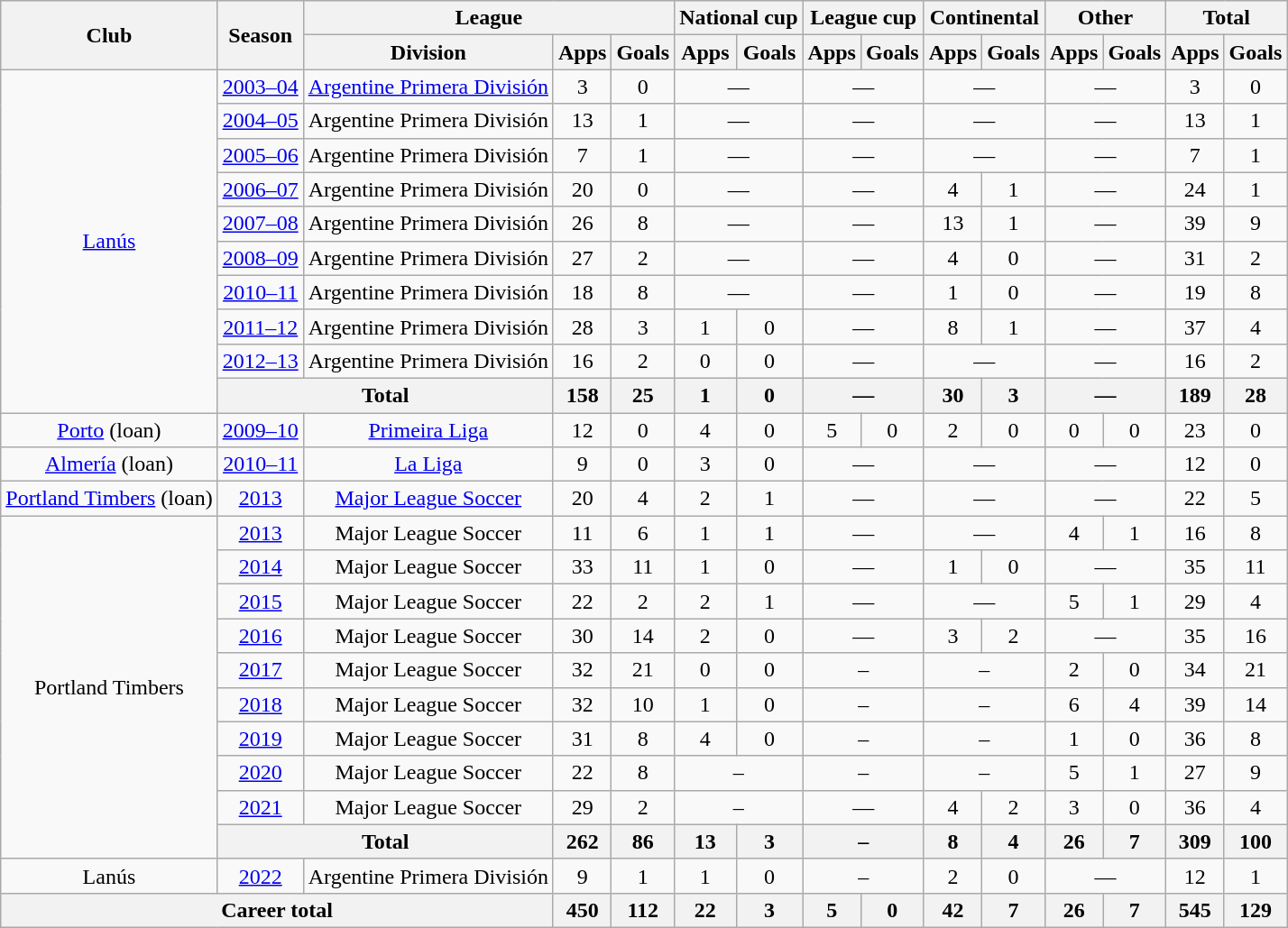<table class=wikitable style=text-align:center>
<tr>
<th rowspan=2>Club</th>
<th rowspan=2>Season</th>
<th colspan=3>League</th>
<th colspan=2>National cup</th>
<th colspan=2>League cup</th>
<th colspan=2>Continental</th>
<th colspan=2>Other</th>
<th colspan=2>Total</th>
</tr>
<tr>
<th>Division</th>
<th>Apps</th>
<th>Goals</th>
<th>Apps</th>
<th>Goals</th>
<th>Apps</th>
<th>Goals</th>
<th>Apps</th>
<th>Goals</th>
<th>Apps</th>
<th>Goals</th>
<th>Apps</th>
<th>Goals</th>
</tr>
<tr>
<td rowspan=10><a href='#'>Lanús</a></td>
<td><a href='#'>2003–04</a></td>
<td><a href='#'>Argentine Primera División</a></td>
<td>3</td>
<td>0</td>
<td colspan=2>—</td>
<td colspan=2>—</td>
<td colspan=2>—</td>
<td colspan=2>—</td>
<td>3</td>
<td>0</td>
</tr>
<tr>
<td><a href='#'>2004–05</a></td>
<td>Argentine Primera División</td>
<td>13</td>
<td>1</td>
<td colspan=2>—</td>
<td colspan=2>—</td>
<td colspan=2>—</td>
<td colspan=2>—</td>
<td>13</td>
<td>1</td>
</tr>
<tr>
<td><a href='#'>2005–06</a></td>
<td>Argentine Primera División</td>
<td>7</td>
<td>1</td>
<td colspan=2>—</td>
<td colspan=2>—</td>
<td colspan=2>—</td>
<td colspan=2>—</td>
<td>7</td>
<td>1</td>
</tr>
<tr>
<td><a href='#'>2006–07</a></td>
<td>Argentine Primera División</td>
<td>20</td>
<td>0</td>
<td colspan=2>—</td>
<td colspan=2>—</td>
<td>4</td>
<td>1</td>
<td colspan=2>—</td>
<td>24</td>
<td>1</td>
</tr>
<tr>
<td><a href='#'>2007–08</a></td>
<td>Argentine Primera División</td>
<td>26</td>
<td>8</td>
<td colspan=2>—</td>
<td colspan=2>—</td>
<td>13</td>
<td>1</td>
<td colspan=2>—</td>
<td>39</td>
<td>9</td>
</tr>
<tr>
<td><a href='#'>2008–09</a></td>
<td>Argentine Primera División</td>
<td>27</td>
<td>2</td>
<td colspan=2>—</td>
<td colspan=2>—</td>
<td>4</td>
<td>0</td>
<td colspan=2>—</td>
<td>31</td>
<td>2</td>
</tr>
<tr>
<td><a href='#'>2010–11</a></td>
<td>Argentine Primera División</td>
<td>18</td>
<td>8</td>
<td colspan=2>—</td>
<td colspan=2>—</td>
<td>1</td>
<td>0</td>
<td colspan=2>—</td>
<td>19</td>
<td>8</td>
</tr>
<tr>
<td><a href='#'>2011–12</a></td>
<td>Argentine Primera División</td>
<td>28</td>
<td>3</td>
<td>1</td>
<td>0</td>
<td colspan=2>—</td>
<td>8</td>
<td>1</td>
<td colspan=2>—</td>
<td>37</td>
<td>4</td>
</tr>
<tr>
<td><a href='#'>2012–13</a></td>
<td>Argentine Primera División</td>
<td>16</td>
<td>2</td>
<td>0</td>
<td>0</td>
<td colspan=2>—</td>
<td colspan=2>—</td>
<td colspan=2>—</td>
<td>16</td>
<td>2</td>
</tr>
<tr>
<th colspan=2>Total</th>
<th>158</th>
<th>25</th>
<th>1</th>
<th>0</th>
<th colspan=2>—</th>
<th>30</th>
<th>3</th>
<th colspan=2>—</th>
<th>189</th>
<th>28</th>
</tr>
<tr>
<td><a href='#'>Porto</a> (loan)</td>
<td><a href='#'>2009–10</a></td>
<td><a href='#'>Primeira Liga</a></td>
<td>12</td>
<td>0</td>
<td>4</td>
<td>0</td>
<td>5</td>
<td>0</td>
<td>2</td>
<td>0</td>
<td>0</td>
<td>0</td>
<td>23</td>
<td>0</td>
</tr>
<tr>
<td><a href='#'>Almería</a> (loan)</td>
<td><a href='#'>2010–11</a></td>
<td><a href='#'>La Liga</a></td>
<td>9</td>
<td>0</td>
<td>3</td>
<td>0</td>
<td colspan=2>—</td>
<td colspan=2>—</td>
<td colspan=2>—</td>
<td>12</td>
<td>0</td>
</tr>
<tr>
<td><a href='#'>Portland Timbers</a> (loan)</td>
<td><a href='#'>2013</a></td>
<td><a href='#'>Major League Soccer</a></td>
<td>20</td>
<td>4</td>
<td>2</td>
<td>1</td>
<td colspan=2>—</td>
<td colspan=2>—</td>
<td colspan=2>—</td>
<td>22</td>
<td>5</td>
</tr>
<tr>
<td rowspan=10>Portland Timbers</td>
<td><a href='#'>2013</a></td>
<td>Major League Soccer</td>
<td>11</td>
<td>6</td>
<td>1</td>
<td>1</td>
<td colspan=2>—</td>
<td colspan=2>—</td>
<td>4</td>
<td>1</td>
<td>16</td>
<td>8</td>
</tr>
<tr>
<td><a href='#'>2014</a></td>
<td>Major League Soccer</td>
<td>33</td>
<td>11</td>
<td>1</td>
<td>0</td>
<td colspan=2>—</td>
<td>1</td>
<td>0</td>
<td colspan=2>—</td>
<td>35</td>
<td>11</td>
</tr>
<tr>
<td><a href='#'>2015</a></td>
<td>Major League Soccer</td>
<td>22</td>
<td>2</td>
<td>2</td>
<td>1</td>
<td colspan=2>—</td>
<td colspan=2>—</td>
<td>5</td>
<td>1</td>
<td>29</td>
<td>4</td>
</tr>
<tr>
<td><a href='#'>2016</a></td>
<td>Major League Soccer</td>
<td>30</td>
<td>14</td>
<td>2</td>
<td>0</td>
<td colspan=2>—</td>
<td>3</td>
<td>2</td>
<td colspan=2>—</td>
<td>35</td>
<td>16</td>
</tr>
<tr>
<td><a href='#'>2017</a></td>
<td>Major League Soccer</td>
<td>32</td>
<td>21</td>
<td>0</td>
<td>0</td>
<td colspan="2">–</td>
<td colspan="2">–</td>
<td>2</td>
<td>0</td>
<td>34</td>
<td>21</td>
</tr>
<tr>
<td><a href='#'>2018</a></td>
<td>Major League Soccer</td>
<td>32</td>
<td>10</td>
<td>1</td>
<td>0</td>
<td colspan="2">–</td>
<td colspan="2">–</td>
<td>6</td>
<td>4</td>
<td>39</td>
<td>14</td>
</tr>
<tr>
<td><a href='#'>2019</a></td>
<td>Major League Soccer</td>
<td>31</td>
<td>8</td>
<td>4</td>
<td>0</td>
<td colspan="2">–</td>
<td colspan="2">–</td>
<td>1</td>
<td>0</td>
<td>36</td>
<td>8</td>
</tr>
<tr>
<td><a href='#'>2020</a></td>
<td>Major League Soccer</td>
<td>22</td>
<td>8</td>
<td colspan="2">–</td>
<td colspan="2">–</td>
<td colspan="2">–</td>
<td>5</td>
<td>1</td>
<td>27</td>
<td>9</td>
</tr>
<tr>
<td><a href='#'>2021</a></td>
<td>Major League Soccer</td>
<td>29</td>
<td>2</td>
<td colspan="2">–</td>
<td colspan=2>—</td>
<td>4</td>
<td>2</td>
<td>3</td>
<td>0</td>
<td>36</td>
<td>4</td>
</tr>
<tr>
<th colspan=2>Total</th>
<th>262</th>
<th>86</th>
<th>13</th>
<th>3</th>
<th colspan="2">–</th>
<th>8</th>
<th>4</th>
<th>26</th>
<th>7</th>
<th>309</th>
<th>100</th>
</tr>
<tr>
<td>Lanús</td>
<td><a href='#'>2022</a></td>
<td>Argentine Primera División</td>
<td>9</td>
<td>1</td>
<td>1</td>
<td>0</td>
<td colspan="2">–</td>
<td>2</td>
<td>0</td>
<td colspan=2>—</td>
<td>12</td>
<td>1</td>
</tr>
<tr>
<th colspan=3>Career total</th>
<th>450</th>
<th>112</th>
<th>22</th>
<th>3</th>
<th>5</th>
<th>0</th>
<th>42</th>
<th>7</th>
<th>26</th>
<th>7</th>
<th>545</th>
<th>129</th>
</tr>
</table>
